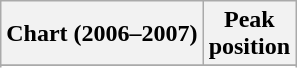<table class="wikitable sortable plainrowheaders" style="text-align:center">
<tr>
<th scope="col">Chart (2006–2007)</th>
<th scope="col">Peak<br>position</th>
</tr>
<tr>
</tr>
<tr>
</tr>
<tr>
</tr>
</table>
